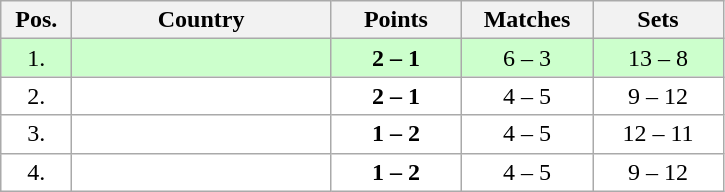<table class="wikitable" style="text-align:center;">
<tr>
<th width=40>Pos.</th>
<th width=165>Country</th>
<th width=80>Points</th>
<th width=80>Matches</th>
<th width=80>Sets</th>
</tr>
<tr style="background:#ccffcc;">
<td>1.</td>
<td style="text-align:left;"></td>
<td><strong>2 – 1</strong></td>
<td>6 – 3</td>
<td>13 – 8</td>
</tr>
<tr style="background:#ffffff;">
<td>2.</td>
<td style="text-align:left;"></td>
<td><strong>2 – 1</strong></td>
<td>4 – 5</td>
<td>9 – 12</td>
</tr>
<tr style="background:#ffffff;">
<td>3.</td>
<td style="text-align:left;"></td>
<td><strong>1 – 2</strong></td>
<td>4 – 5</td>
<td>12 – 11</td>
</tr>
<tr style="background:#ffffff;">
<td>4.</td>
<td style="text-align:left;"></td>
<td><strong>1 – 2</strong></td>
<td>4 – 5</td>
<td>9 – 12</td>
</tr>
</table>
